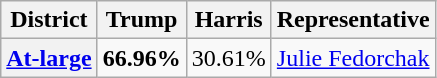<table class=wikitable>
<tr>
<th>District</th>
<th>Trump</th>
<th>Harris</th>
<th>Representative</th>
</tr>
<tr align=center>
<th><a href='#'>At-large</a></th>
<td><strong>66.96%</strong></td>
<td>30.61%</td>
<td><a href='#'>Julie Fedorchak</a></td>
</tr>
</table>
